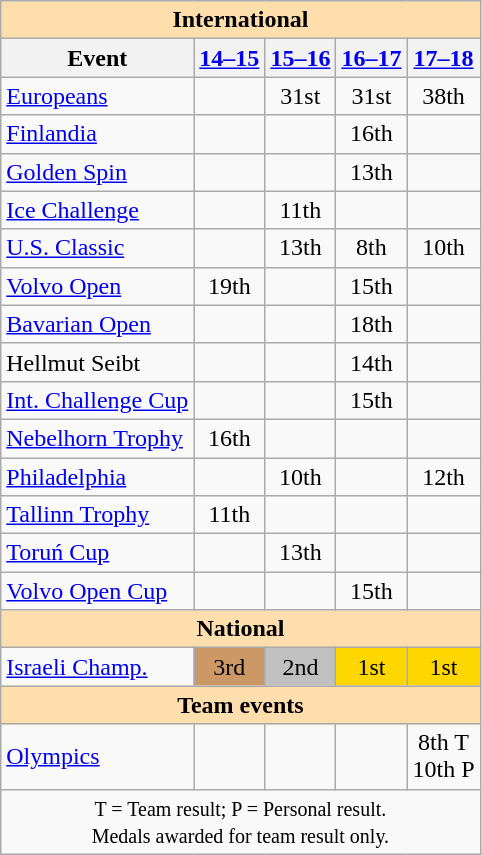<table class="wikitable" style="text-align:center">
<tr>
<th style="background-color: #ffdead; " colspan=8 align=center>International</th>
</tr>
<tr>
<th>Event</th>
<th><a href='#'>14–15</a></th>
<th><a href='#'>15–16</a></th>
<th><a href='#'>16–17</a></th>
<th><a href='#'>17–18</a></th>
</tr>
<tr>
<td align=left><a href='#'>Europeans</a></td>
<td></td>
<td>31st</td>
<td>31st</td>
<td>38th</td>
</tr>
<tr>
<td align=left> <a href='#'>Finlandia</a></td>
<td></td>
<td></td>
<td>16th</td>
<td></td>
</tr>
<tr>
<td align=left> <a href='#'>Golden Spin</a></td>
<td></td>
<td></td>
<td>13th</td>
<td></td>
</tr>
<tr>
<td align=left> <a href='#'>Ice Challenge</a></td>
<td></td>
<td>11th</td>
<td></td>
<td></td>
</tr>
<tr>
<td align=left> <a href='#'>U.S. Classic</a></td>
<td></td>
<td>13th</td>
<td>8th</td>
<td>10th</td>
</tr>
<tr>
<td align=left> <a href='#'>Volvo Open</a></td>
<td>19th</td>
<td></td>
<td>15th</td>
<td></td>
</tr>
<tr>
<td align=left><a href='#'>Bavarian Open</a></td>
<td></td>
<td></td>
<td>18th</td>
<td></td>
</tr>
<tr>
<td align=left>Hellmut Seibt</td>
<td></td>
<td></td>
<td>14th</td>
<td></td>
</tr>
<tr>
<td align=left><a href='#'>Int. Challenge Cup</a></td>
<td></td>
<td></td>
<td>15th</td>
<td></td>
</tr>
<tr>
<td align=left><a href='#'>Nebelhorn Trophy</a></td>
<td>16th</td>
<td></td>
<td></td>
<td></td>
</tr>
<tr>
<td align=left><a href='#'>Philadelphia</a></td>
<td></td>
<td>10th</td>
<td></td>
<td>12th</td>
</tr>
<tr>
<td align=left><a href='#'>Tallinn Trophy</a></td>
<td>11th</td>
<td></td>
<td></td>
<td></td>
</tr>
<tr>
<td align=left><a href='#'>Toruń Cup</a></td>
<td></td>
<td>13th</td>
<td></td>
<td></td>
</tr>
<tr>
<td align=left><a href='#'>Volvo Open Cup</a></td>
<td></td>
<td></td>
<td>15th</td>
<td></td>
</tr>
<tr>
<th style="background-color: #ffdead; " colspan=8 align=center>National</th>
</tr>
<tr>
<td align=left><a href='#'>Israeli Champ.</a></td>
<td bgcolor=cc9966>3rd</td>
<td bgcolor=silver>2nd</td>
<td bgcolor=gold>1st</td>
<td bgcolor=gold>1st</td>
</tr>
<tr>
<th style="background-color: #ffdead; " colspan=12 align=center>Team events</th>
</tr>
<tr>
<td align=left><a href='#'>Olympics</a></td>
<td></td>
<td></td>
<td></td>
<td>8th T<br>10th P</td>
</tr>
<tr>
<td colspan=12 align=center><small> T = Team result; P = Personal result.<br> Medals awarded for team result only. </small></td>
</tr>
</table>
